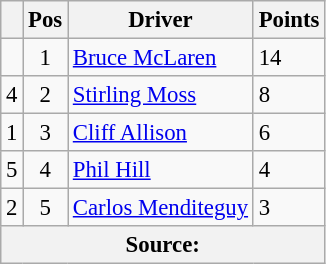<table class="wikitable" style="font-size: 95%;">
<tr>
<th></th>
<th>Pos</th>
<th>Driver</th>
<th>Points</th>
</tr>
<tr>
<td align="left"></td>
<td align="center">1</td>
<td> <a href='#'>Bruce McLaren</a></td>
<td align=left>14</td>
</tr>
<tr>
<td align="left"> 4</td>
<td align="center">2</td>
<td> <a href='#'>Stirling Moss</a></td>
<td align=left>8</td>
</tr>
<tr>
<td align="left"> 1</td>
<td align="center">3</td>
<td> <a href='#'>Cliff Allison</a></td>
<td align=left>6</td>
</tr>
<tr>
<td align="left"> 5</td>
<td align="center">4</td>
<td> <a href='#'>Phil Hill</a></td>
<td align=left>4</td>
</tr>
<tr>
<td align="left"> 2</td>
<td align="center">5</td>
<td> <a href='#'>Carlos Menditeguy</a></td>
<td align=left>3</td>
</tr>
<tr>
<th colspan=4>Source: </th>
</tr>
</table>
